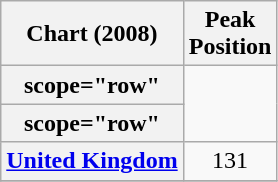<table class="wikitable sortable plainrowheaders" style="text-align:center;">
<tr>
<th scope="col">Chart (2008)</th>
<th scope="col">Peak<br>Position</th>
</tr>
<tr>
<th>scope="row" </th>
</tr>
<tr>
<th>scope="row" </th>
</tr>
<tr>
<th scope="row"><a href='#'>United Kingdom</a></th>
<td style="text-align:center;">131</td>
</tr>
<tr>
</tr>
</table>
